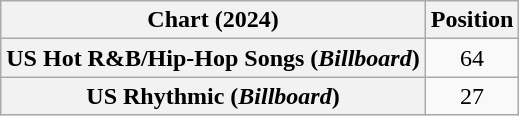<table class="wikitable sortable plainrowheaders" style="text-align:center">
<tr>
<th scope="col">Chart (2024)</th>
<th scope="col">Position</th>
</tr>
<tr>
<th scope="row">US Hot R&B/Hip-Hop Songs (<em>Billboard</em>)</th>
<td>64</td>
</tr>
<tr>
<th scope="row">US Rhythmic (<em>Billboard</em>)</th>
<td>27</td>
</tr>
</table>
